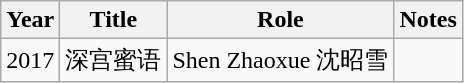<table class="wikitable">
<tr>
<th>Year</th>
<th>Title</th>
<th>Role</th>
<th>Notes</th>
</tr>
<tr>
<td>2017</td>
<td>深宫蜜语</td>
<td>Shen Zhaoxue 沈昭雪</td>
<td></td>
</tr>
</table>
